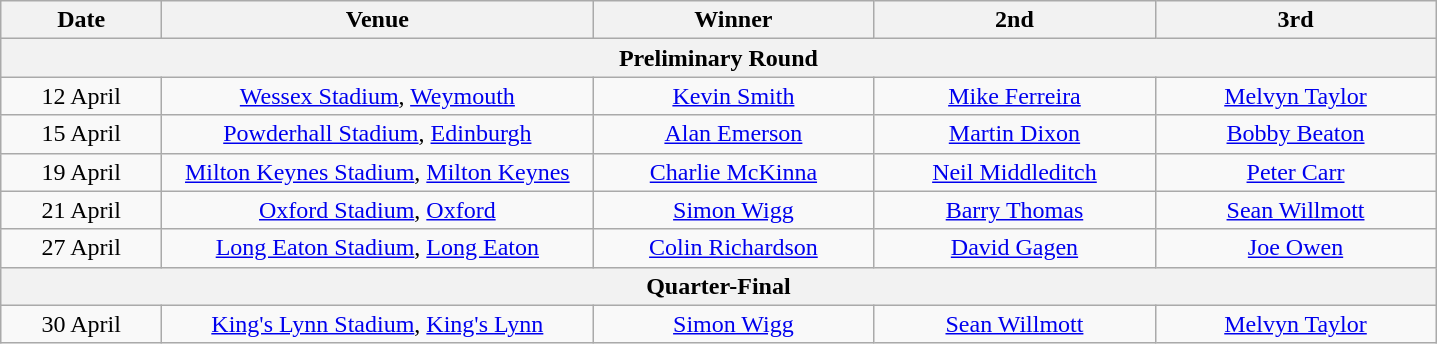<table class="wikitable" style="text-align:center">
<tr>
<th width=100>Date</th>
<th width=280>Venue</th>
<th width=180>Winner</th>
<th width=180>2nd</th>
<th width=180>3rd</th>
</tr>
<tr>
<th colspan=6>Preliminary Round</th>
</tr>
<tr>
<td align=center>12 April</td>
<td><a href='#'>Wessex Stadium</a>, <a href='#'>Weymouth</a></td>
<td><a href='#'>Kevin Smith</a></td>
<td><a href='#'>Mike Ferreira</a></td>
<td><a href='#'>Melvyn Taylor</a></td>
</tr>
<tr>
<td align=center>15 April</td>
<td><a href='#'>Powderhall Stadium</a>, <a href='#'>Edinburgh</a></td>
<td><a href='#'>Alan Emerson</a></td>
<td><a href='#'>Martin Dixon</a></td>
<td><a href='#'>Bobby Beaton</a></td>
</tr>
<tr>
<td align=center>19 April</td>
<td><a href='#'>Milton Keynes Stadium</a>, <a href='#'>Milton Keynes</a></td>
<td><a href='#'>Charlie McKinna</a></td>
<td><a href='#'>Neil Middleditch</a></td>
<td><a href='#'>Peter Carr</a></td>
</tr>
<tr>
<td align=center>21 April</td>
<td><a href='#'>Oxford Stadium</a>, <a href='#'>Oxford</a></td>
<td><a href='#'>Simon Wigg</a></td>
<td><a href='#'>Barry Thomas</a></td>
<td><a href='#'>Sean Willmott</a></td>
</tr>
<tr>
<td align=center>27 April</td>
<td><a href='#'>Long Eaton Stadium</a>, <a href='#'>Long Eaton</a></td>
<td><a href='#'>Colin Richardson</a></td>
<td><a href='#'>David Gagen</a></td>
<td><a href='#'>Joe Owen</a></td>
</tr>
<tr>
<th colspan=6>Quarter-Final</th>
</tr>
<tr>
<td align=center>30 April</td>
<td><a href='#'>King's Lynn Stadium</a>, <a href='#'>King's Lynn</a></td>
<td><a href='#'>Simon Wigg</a></td>
<td><a href='#'>Sean Willmott</a></td>
<td><a href='#'>Melvyn Taylor</a></td>
</tr>
</table>
